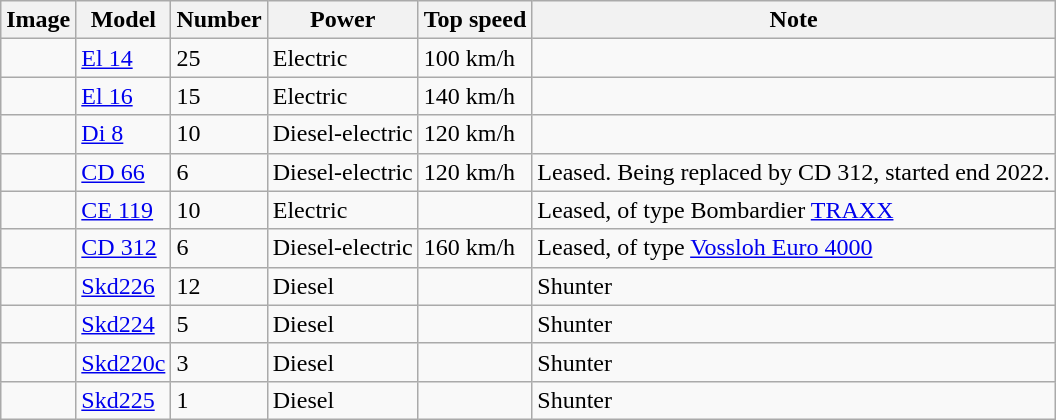<table class="wikitable sortable">
<tr>
<th>Image</th>
<th>Model</th>
<th>Number</th>
<th>Power</th>
<th>Top speed</th>
<th>Note</th>
</tr>
<tr>
<td></td>
<td><a href='#'>El 14</a></td>
<td>25</td>
<td>Electric</td>
<td>100 km/h</td>
<td></td>
</tr>
<tr>
<td></td>
<td><a href='#'>El 16</a></td>
<td>15</td>
<td>Electric</td>
<td>140 km/h</td>
<td></td>
</tr>
<tr>
<td></td>
<td><a href='#'>Di 8</a></td>
<td>10</td>
<td>Diesel-electric</td>
<td>120 km/h</td>
<td></td>
</tr>
<tr>
<td></td>
<td><a href='#'>CD 66</a></td>
<td>6</td>
<td>Diesel-electric</td>
<td>120 km/h</td>
<td>Leased. Being replaced by CD 312,  started end 2022.</td>
</tr>
<tr>
<td></td>
<td><a href='#'>CE 119</a></td>
<td>10</td>
<td>Electric</td>
<td></td>
<td>Leased, of type Bombardier <a href='#'>TRAXX</a></td>
</tr>
<tr>
<td></td>
<td><a href='#'>CD 312</a></td>
<td>6</td>
<td>Diesel-electric</td>
<td>160 km/h</td>
<td>Leased, of type <a href='#'>Vossloh Euro 4000</a></td>
</tr>
<tr>
<td></td>
<td><a href='#'>Skd226</a></td>
<td>12</td>
<td>Diesel</td>
<td></td>
<td>Shunter</td>
</tr>
<tr>
<td></td>
<td><a href='#'>Skd224</a></td>
<td>5</td>
<td>Diesel</td>
<td></td>
<td>Shunter</td>
</tr>
<tr>
<td></td>
<td><a href='#'>Skd220c</a></td>
<td>3</td>
<td>Diesel</td>
<td></td>
<td>Shunter</td>
</tr>
<tr>
<td></td>
<td><a href='#'>Skd225</a></td>
<td>1</td>
<td>Diesel</td>
<td></td>
<td>Shunter</td>
</tr>
</table>
